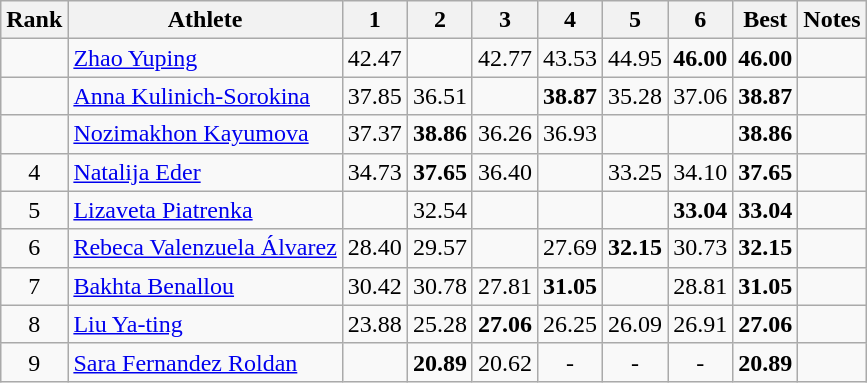<table class="wikitable sortable" style="text-align:center">
<tr>
<th>Rank</th>
<th>Athlete</th>
<th>1</th>
<th>2</th>
<th>3</th>
<th>4</th>
<th>5</th>
<th>6</th>
<th>Best</th>
<th>Notes</th>
</tr>
<tr>
<td></td>
<td style="text-align:left"><a href='#'>Zhao Yuping</a><br></td>
<td>42.47</td>
<td></td>
<td>42.77</td>
<td>43.53</td>
<td>44.95</td>
<td><strong>46.00</strong></td>
<td><strong>46.00</strong></td>
<td></td>
</tr>
<tr>
<td></td>
<td style="text-align:left"><a href='#'>Anna Kulinich-Sorokina</a><br></td>
<td>37.85</td>
<td>36.51</td>
<td></td>
<td><strong>38.87</strong></td>
<td>35.28</td>
<td>37.06</td>
<td><strong>38.87</strong></td>
<td></td>
</tr>
<tr>
<td></td>
<td style="text-align:left"><a href='#'>Nozimakhon Kayumova</a><br></td>
<td>37.37</td>
<td><strong>38.86</strong></td>
<td>36.26</td>
<td>36.93</td>
<td></td>
<td></td>
<td><strong>38.86</strong></td>
<td></td>
</tr>
<tr>
<td>4</td>
<td style="text-align:left"><a href='#'>Natalija Eder</a><br></td>
<td>34.73</td>
<td><strong>37.65</strong></td>
<td>36.40</td>
<td></td>
<td>33.25</td>
<td>34.10</td>
<td><strong>37.65</strong></td>
<td></td>
</tr>
<tr>
<td>5</td>
<td style="text-align:left"><a href='#'>Lizaveta Piatrenka</a><br></td>
<td></td>
<td>32.54</td>
<td></td>
<td></td>
<td></td>
<td><strong>33.04</strong></td>
<td><strong>33.04</strong></td>
<td></td>
</tr>
<tr>
<td>6</td>
<td style="text-align:left"><a href='#'>Rebeca Valenzuela Álvarez</a><br></td>
<td>28.40</td>
<td>29.57</td>
<td></td>
<td>27.69</td>
<td><strong>32.15</strong></td>
<td>30.73</td>
<td><strong>32.15</strong></td>
<td></td>
</tr>
<tr>
<td>7</td>
<td style="text-align:left"><a href='#'>Bakhta Benallou</a><br></td>
<td>30.42</td>
<td>30.78</td>
<td>27.81</td>
<td><strong>31.05</strong></td>
<td></td>
<td>28.81</td>
<td><strong>31.05</strong></td>
<td></td>
</tr>
<tr>
<td>8</td>
<td style="text-align:left"><a href='#'>Liu Ya-ting</a><br></td>
<td>23.88</td>
<td>25.28</td>
<td><strong>27.06</strong></td>
<td>26.25</td>
<td>26.09</td>
<td>26.91</td>
<td><strong>27.06</strong></td>
<td></td>
</tr>
<tr>
<td>9</td>
<td style="text-align:left"><a href='#'>Sara Fernandez Roldan</a><br></td>
<td></td>
<td><strong>20.89</strong></td>
<td>20.62</td>
<td>-</td>
<td>-</td>
<td>-</td>
<td><strong>20.89</strong></td>
<td></td>
</tr>
</table>
